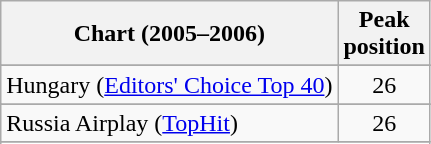<table class="wikitable sortable">
<tr>
<th>Chart (2005–2006)</th>
<th>Peak<br>position</th>
</tr>
<tr>
</tr>
<tr>
</tr>
<tr>
</tr>
<tr>
</tr>
<tr>
</tr>
<tr>
</tr>
<tr>
</tr>
<tr>
<td>Hungary (<a href='#'>Editors' Choice Top 40</a>)</td>
<td align="center">26</td>
</tr>
<tr>
</tr>
<tr>
</tr>
<tr>
</tr>
<tr>
<td>Russia Airplay (<a href='#'>TopHit</a>)</td>
<td align="center">26</td>
</tr>
<tr>
</tr>
<tr>
</tr>
<tr>
</tr>
<tr>
</tr>
</table>
